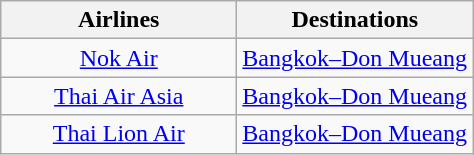<table class="wikitable">
<tr>
<th colspan style="width:150px;">Airlines</th>
<th colspan style="width:150px;">Destinations</th>
</tr>
<tr>
<td style="text-align:center;"><a href='#'>Nok Air</a></td>
<td><a href='#'>Bangkok–Don Mueang</a></td>
</tr>
<tr>
<td style="text-align:center;"><a href='#'>Thai Air Asia</a></td>
<td><a href='#'>Bangkok–Don Mueang</a></td>
</tr>
<tr>
<td style="text-align:center;"><a href='#'>Thai Lion Air</a></td>
<td><a href='#'>Bangkok–Don Mueang</a></td>
</tr>
</table>
